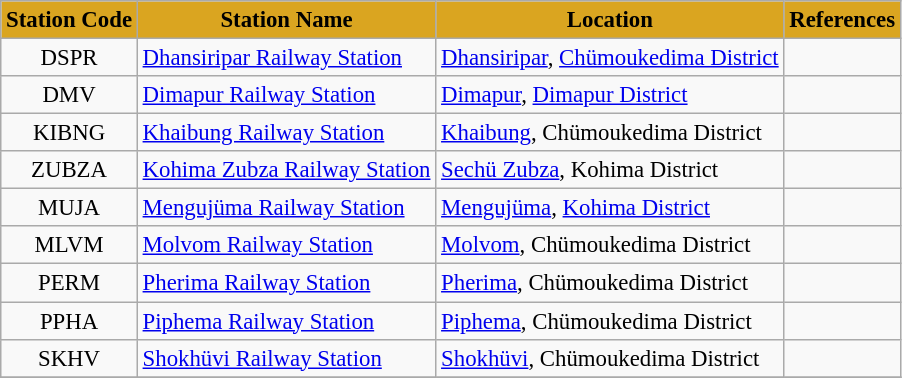<table class="wikitable sortable" style="font-size:95%;">
<tr>
<th style="background-color:#DAA520">Station Code</th>
<th style="background-color:#DAA520">Station Name</th>
<th style="background-color:#DAA520">Location</th>
<th style="background-color:#DAA520">References</th>
</tr>
<tr>
<td align=center>DSPR</td>
<td><a href='#'>Dhansiripar Railway Station</a></td>
<td><a href='#'>Dhansiripar</a>, <a href='#'>Chümoukedima District</a></td>
<td></td>
</tr>
<tr>
<td align=center>DMV</td>
<td><a href='#'>Dimapur Railway Station</a></td>
<td><a href='#'>Dimapur</a>, <a href='#'>Dimapur District</a></td>
<td></td>
</tr>
<tr>
<td align=center>KIBNG</td>
<td><a href='#'>Khaibung Railway Station</a></td>
<td><a href='#'>Khaibung</a>, Chümoukedima District</td>
<td></td>
</tr>
<tr>
<td align=center>ZUBZA</td>
<td><a href='#'>Kohima Zubza Railway Station</a></td>
<td><a href='#'>Sechü Zubza</a>, Kohima District</td>
<td></td>
</tr>
<tr>
<td align=center>MUJA</td>
<td><a href='#'>Mengujüma Railway Station</a></td>
<td><a href='#'>Mengujüma</a>, <a href='#'>Kohima District</a></td>
<td></td>
</tr>
<tr>
<td align=center>MLVM</td>
<td><a href='#'>Molvom Railway Station</a></td>
<td><a href='#'>Molvom</a>, Chümoukedima District</td>
<td></td>
</tr>
<tr>
<td align=center>PERM</td>
<td><a href='#'>Pherima Railway Station</a></td>
<td><a href='#'>Pherima</a>, Chümoukedima District</td>
<td></td>
</tr>
<tr>
<td align=center>PPHA</td>
<td><a href='#'>Piphema Railway Station</a></td>
<td><a href='#'>Piphema</a>, Chümoukedima District</td>
<td></td>
</tr>
<tr>
<td align=center>SKHV</td>
<td><a href='#'>Shokhüvi Railway Station</a></td>
<td><a href='#'>Shokhüvi</a>, Chümoukedima District</td>
<td></td>
</tr>
<tr>
</tr>
</table>
